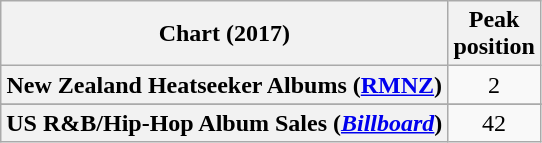<table class="wikitable sortable plainrowheaders" style="text-align:center">
<tr>
<th scope="col">Chart (2017)</th>
<th scope="col">Peak<br> position</th>
</tr>
<tr>
<th scope="row">New Zealand Heatseeker Albums (<a href='#'>RMNZ</a>)</th>
<td>2</td>
</tr>
<tr>
</tr>
<tr>
<th scope="row">US R&B/Hip-Hop Album Sales (<em><a href='#'>Billboard</a></em>)</th>
<td>42</td>
</tr>
</table>
